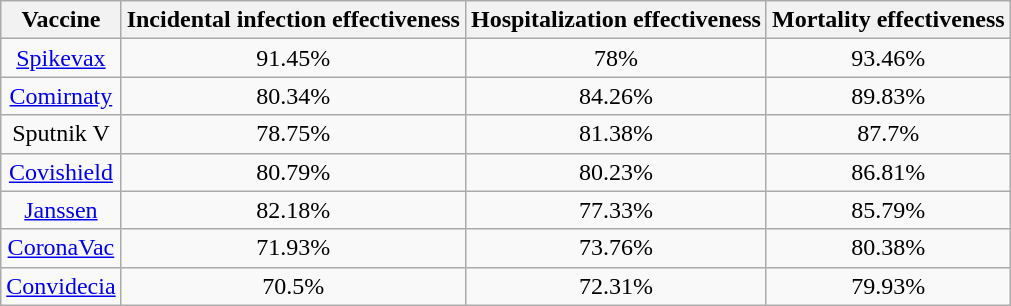<table class="wikitable sortable" style="text-align: center;">
<tr>
<th>Vaccine</th>
<th>Incidental infection effectiveness</th>
<th>Hospitalization effectiveness</th>
<th>Mortality effectiveness</th>
</tr>
<tr>
<td><a href='#'>Spikevax</a></td>
<td>91.45%</td>
<td>78%</td>
<td>93.46%</td>
</tr>
<tr>
<td><a href='#'>Comirnaty</a></td>
<td>80.34%</td>
<td>84.26%</td>
<td>89.83%</td>
</tr>
<tr>
<td>Sputnik V</td>
<td>78.75%</td>
<td>81.38%</td>
<td>87.7%</td>
</tr>
<tr>
<td><a href='#'>Covishield</a></td>
<td>80.79%</td>
<td>80.23%</td>
<td>86.81%</td>
</tr>
<tr>
<td><a href='#'>Janssen</a></td>
<td>82.18%</td>
<td>77.33%</td>
<td>85.79%</td>
</tr>
<tr>
<td><a href='#'>CoronaVac</a></td>
<td>71.93%</td>
<td>73.76%</td>
<td>80.38%</td>
</tr>
<tr>
<td><a href='#'>Convidecia</a></td>
<td>70.5%</td>
<td>72.31%</td>
<td>79.93%</td>
</tr>
</table>
